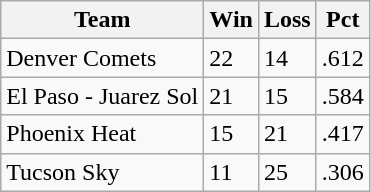<table class="wikitable">
<tr>
<th>Team</th>
<th>Win</th>
<th>Loss</th>
<th>Pct</th>
</tr>
<tr>
<td>Denver Comets</td>
<td>22</td>
<td>14</td>
<td>.612</td>
</tr>
<tr>
<td>El Paso - Juarez Sol</td>
<td>21</td>
<td>15</td>
<td>.584</td>
</tr>
<tr>
<td>Phoenix Heat</td>
<td>15</td>
<td>21</td>
<td>.417</td>
</tr>
<tr>
<td>Tucson Sky</td>
<td>11</td>
<td>25</td>
<td>.306</td>
</tr>
</table>
